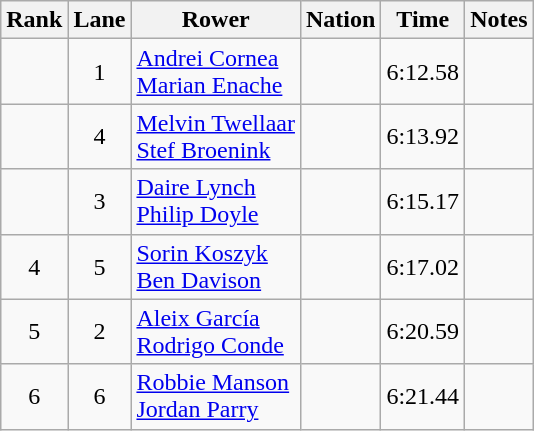<table class="wikitable sortable" style="text-align:center">
<tr>
<th>Rank</th>
<th>Lane</th>
<th>Rower</th>
<th>Nation</th>
<th>Time</th>
<th>Notes</th>
</tr>
<tr>
<td></td>
<td>1</td>
<td align=left><a href='#'>Andrei Cornea</a><br><a href='#'>Marian Enache</a></td>
<td align=left></td>
<td>6:12.58</td>
<td></td>
</tr>
<tr>
<td></td>
<td>4</td>
<td align=left><a href='#'>Melvin Twellaar</a><br><a href='#'>Stef Broenink</a></td>
<td align=left></td>
<td>6:13.92</td>
<td></td>
</tr>
<tr>
<td></td>
<td>3</td>
<td align=left><a href='#'>Daire Lynch</a><br><a href='#'>Philip Doyle</a></td>
<td align=left></td>
<td>6:15.17</td>
<td></td>
</tr>
<tr>
<td>4</td>
<td>5</td>
<td align=left><a href='#'>Sorin Koszyk</a><br><a href='#'>Ben Davison</a></td>
<td align=left></td>
<td>6:17.02</td>
<td></td>
</tr>
<tr>
<td>5</td>
<td>2</td>
<td align=left><a href='#'>Aleix García</a><br><a href='#'>Rodrigo Conde</a></td>
<td align=left></td>
<td>6:20.59</td>
<td></td>
</tr>
<tr>
<td>6</td>
<td>6</td>
<td align=left><a href='#'>Robbie Manson</a><br><a href='#'>Jordan Parry</a></td>
<td align=left></td>
<td>6:21.44</td>
<td></td>
</tr>
</table>
